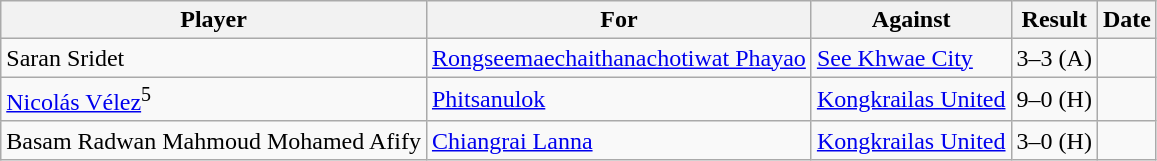<table class="wikitable">
<tr>
<th>Player</th>
<th>For</th>
<th>Against</th>
<th>Result</th>
<th>Date</th>
</tr>
<tr>
<td> Saran Sridet</td>
<td><a href='#'>Rongseemaechaithanachotiwat Phayao</a></td>
<td><a href='#'>See Khwae City</a></td>
<td>3–3 (A)</td>
<td></td>
</tr>
<tr>
<td> <a href='#'>Nicolás Vélez</a><sup>5</sup></td>
<td><a href='#'>Phitsanulok</a></td>
<td><a href='#'>Kongkrailas United</a></td>
<td>9–0 (H)</td>
<td></td>
</tr>
<tr>
<td> Basam Radwan Mahmoud Mohamed Afify</td>
<td><a href='#'>Chiangrai Lanna</a></td>
<td><a href='#'>Kongkrailas United</a></td>
<td>3–0 (H)</td>
<td></td>
</tr>
</table>
